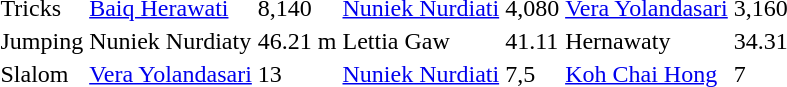<table>
<tr>
<td>Tricks</td>
<td> <a href='#'>Baiq Herawati</a></td>
<td>8,140</td>
<td> <a href='#'>Nuniek Nurdiati</a></td>
<td>4,080</td>
<td> <a href='#'>Vera Yolandasari</a></td>
<td>3,160</td>
</tr>
<tr>
<td>Jumping</td>
<td> Nuniek Nurdiaty</td>
<td>46.21 m</td>
<td> Lettia Gaw</td>
<td>41.11</td>
<td> Hernawaty</td>
<td>34.31</td>
</tr>
<tr>
<td>Slalom</td>
<td> <a href='#'>Vera Yolandasari</a></td>
<td>13</td>
<td> <a href='#'>Nuniek Nurdiati</a></td>
<td>7,5</td>
<td> <a href='#'>Koh Chai Hong</a></td>
<td>7</td>
</tr>
</table>
